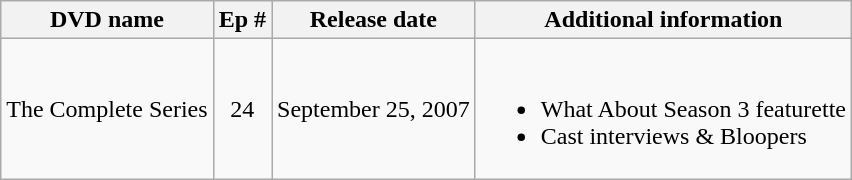<table class="wikitable">
<tr>
<th>DVD name</th>
<th>Ep #</th>
<th>Release date</th>
<th>Additional information</th>
</tr>
<tr>
<td>The Complete Series</td>
<td align="center">24</td>
<td>September 25, 2007</td>
<td><br><ul><li>What About Season 3 featurette</li><li>Cast interviews & Bloopers</li></ul></td>
</tr>
</table>
